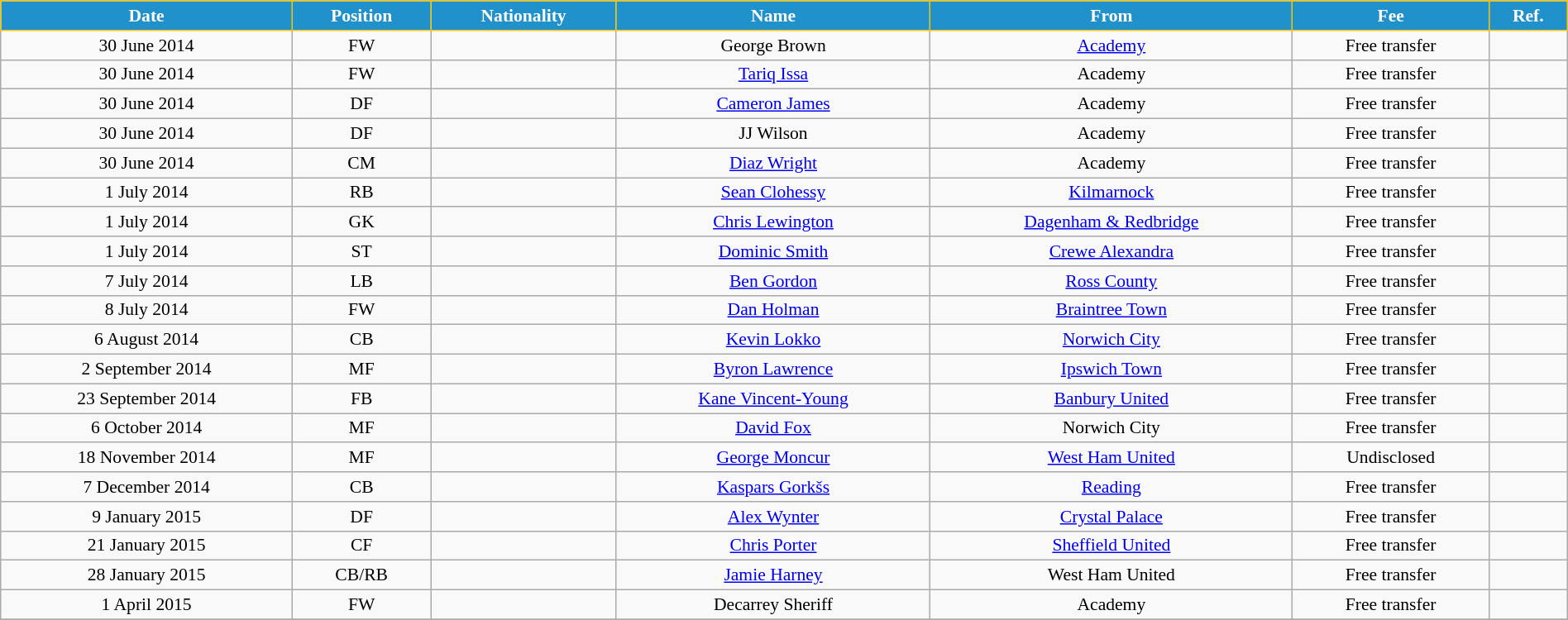<table class="wikitable" style="text-align:center; font-size:90%; width:100%;">
<tr>
<th style="background:#2191CC; color:white; border:1px solid #F7C408; text-align:center;">Date</th>
<th style="background:#2191CC; color:white; border:1px solid #F7C408; text-align:center;">Position</th>
<th style="background:#2191CC; color:white; border:1px solid #F7C408; text-align:center;">Nationality</th>
<th style="background:#2191CC; color:white; border:1px solid #F7C408; text-align:center;">Name</th>
<th style="background:#2191CC; color:white; border:1px solid #F7C408; text-align:center;">From</th>
<th style="background:#2191CC; color:white; border:1px solid #F7C408; text-align:center;">Fee</th>
<th style="background:#2191CC; color:white; border:1px solid #F7C408; text-align:center;">Ref.</th>
</tr>
<tr>
<td>30 June 2014</td>
<td>FW</td>
<td></td>
<td>George Brown</td>
<td><a href='#'>Academy</a></td>
<td>Free transfer</td>
<td></td>
</tr>
<tr>
<td>30 June 2014</td>
<td>FW</td>
<td></td>
<td><a href='#'>Tariq Issa</a></td>
<td>Academy</td>
<td>Free transfer</td>
<td></td>
</tr>
<tr>
<td>30 June 2014</td>
<td>DF</td>
<td></td>
<td><a href='#'>Cameron James</a></td>
<td>Academy</td>
<td>Free transfer</td>
<td></td>
</tr>
<tr>
<td>30 June 2014</td>
<td>DF</td>
<td></td>
<td>JJ Wilson</td>
<td>Academy</td>
<td>Free transfer</td>
<td></td>
</tr>
<tr>
<td>30 June 2014</td>
<td>CM</td>
<td></td>
<td><a href='#'>Diaz Wright</a></td>
<td>Academy</td>
<td>Free transfer</td>
<td></td>
</tr>
<tr>
<td>1 July 2014</td>
<td>RB</td>
<td></td>
<td><a href='#'>Sean Clohessy</a></td>
<td> <a href='#'>Kilmarnock</a></td>
<td>Free transfer</td>
<td></td>
</tr>
<tr>
<td>1 July 2014</td>
<td>GK</td>
<td></td>
<td><a href='#'>Chris Lewington</a></td>
<td> <a href='#'>Dagenham & Redbridge</a></td>
<td>Free transfer</td>
<td></td>
</tr>
<tr>
<td>1 July 2014</td>
<td>ST</td>
<td></td>
<td><a href='#'>Dominic Smith</a></td>
<td> <a href='#'>Crewe Alexandra</a></td>
<td>Free transfer</td>
<td></td>
</tr>
<tr>
<td>7 July 2014</td>
<td>LB</td>
<td></td>
<td><a href='#'>Ben Gordon</a></td>
<td> <a href='#'>Ross County</a></td>
<td>Free transfer</td>
<td></td>
</tr>
<tr>
<td>8 July 2014</td>
<td>FW</td>
<td></td>
<td><a href='#'>Dan Holman</a></td>
<td> <a href='#'>Braintree Town</a></td>
<td>Free transfer</td>
<td></td>
</tr>
<tr>
<td>6 August 2014</td>
<td>CB</td>
<td></td>
<td><a href='#'>Kevin Lokko</a></td>
<td> <a href='#'>Norwich City</a></td>
<td>Free transfer</td>
<td></td>
</tr>
<tr>
<td>2 September 2014</td>
<td>MF</td>
<td></td>
<td><a href='#'>Byron Lawrence</a></td>
<td> <a href='#'>Ipswich Town</a></td>
<td>Free transfer</td>
<td></td>
</tr>
<tr>
<td>23 September 2014</td>
<td>FB</td>
<td></td>
<td><a href='#'>Kane Vincent-Young</a></td>
<td> <a href='#'>Banbury United</a></td>
<td>Free transfer</td>
<td></td>
</tr>
<tr>
<td>6 October 2014</td>
<td>MF</td>
<td></td>
<td><a href='#'>David Fox</a></td>
<td> Norwich City</td>
<td>Free transfer</td>
<td></td>
</tr>
<tr>
<td>18 November 2014</td>
<td>MF</td>
<td></td>
<td><a href='#'>George Moncur</a></td>
<td> <a href='#'>West Ham United</a></td>
<td>Undisclosed</td>
<td></td>
</tr>
<tr>
<td>7 December 2014</td>
<td>CB</td>
<td></td>
<td><a href='#'>Kaspars Gorkšs</a></td>
<td> <a href='#'>Reading</a></td>
<td>Free transfer</td>
<td></td>
</tr>
<tr>
<td>9 January 2015</td>
<td>DF</td>
<td></td>
<td><a href='#'>Alex Wynter</a></td>
<td> <a href='#'>Crystal Palace</a></td>
<td>Free transfer</td>
<td></td>
</tr>
<tr>
<td>21 January 2015</td>
<td>CF</td>
<td></td>
<td><a href='#'>Chris Porter</a></td>
<td> <a href='#'>Sheffield United</a></td>
<td>Free transfer</td>
<td></td>
</tr>
<tr>
<td>28 January 2015</td>
<td>CB/RB</td>
<td></td>
<td><a href='#'>Jamie Harney</a></td>
<td> West Ham United</td>
<td>Free transfer</td>
<td></td>
</tr>
<tr>
<td>1 April 2015</td>
<td>FW</td>
<td></td>
<td>Decarrey Sheriff</td>
<td>Academy</td>
<td>Free transfer</td>
<td></td>
</tr>
<tr>
</tr>
</table>
